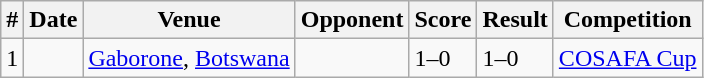<table class="wikitable">
<tr>
<th>#</th>
<th>Date</th>
<th>Venue</th>
<th>Opponent</th>
<th>Score</th>
<th>Result</th>
<th>Competition</th>
</tr>
<tr>
<td>1</td>
<td></td>
<td><a href='#'>Gaborone</a>, <a href='#'>Botswana</a></td>
<td></td>
<td>1–0</td>
<td>1–0</td>
<td><a href='#'>COSAFA Cup</a></td>
</tr>
</table>
